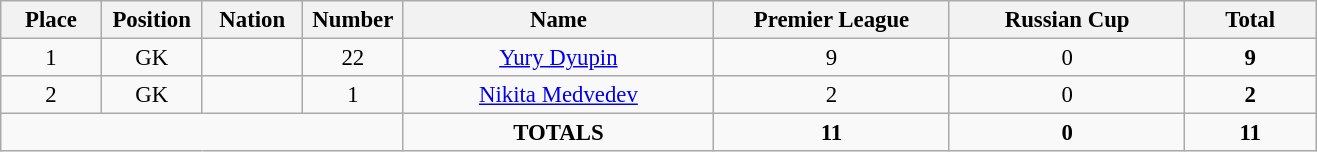<table class="wikitable" style="font-size: 95%; text-align: center;">
<tr>
<th width=60>Place</th>
<th width=60>Position</th>
<th width=60>Nation</th>
<th width=60>Number</th>
<th width=200>Name</th>
<th width=150>Premier League</th>
<th width=150>Russian Cup</th>
<th width=80><strong>Total</strong></th>
</tr>
<tr>
<td>1</td>
<td>GK</td>
<td></td>
<td>22</td>
<td><a href='#'>Yury Dyupin</a></td>
<td>9</td>
<td>0</td>
<td><strong>9</strong></td>
</tr>
<tr>
<td>2</td>
<td>GK</td>
<td></td>
<td>1</td>
<td><a href='#'>Nikita Medvedev</a></td>
<td>2</td>
<td>0</td>
<td><strong>2</strong></td>
</tr>
<tr>
<td colspan="4"></td>
<td><strong>TOTALS</strong></td>
<td><strong>11</strong></td>
<td><strong>0</strong></td>
<td><strong>11</strong></td>
</tr>
</table>
